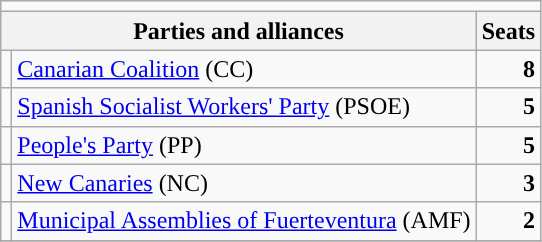<table class="wikitable" style="text-align:right;">
<tr>
<td colspan="7"></td>
</tr>
<tr>
<th colspan="2">Parties and alliances</th>
<th colspan="2">Seats</th>
</tr>
<tr>
<td style="color:inherit;background:"></td>
<td align="left"><a href='#'>Canarian Coalition</a> (CC)</td>
<td><strong>8</strong></td>
</tr>
<tr>
<td style="color:inherit;background:"></td>
<td align="left"><a href='#'>Spanish Socialist Workers' Party</a> (PSOE)</td>
<td><strong>5</strong></td>
</tr>
<tr>
<td style="color:inherit;background:"></td>
<td align="left"><a href='#'>People's Party</a> (PP)</td>
<td><strong>5</strong></td>
</tr>
<tr>
<td style="color:inherit;background:"></td>
<td align="left"><a href='#'>New Canaries</a> (NC)</td>
<td><strong>3</strong></td>
</tr>
<tr>
<td style="color:inherit;background:"></td>
<td align="left"><a href='#'>Municipal Assemblies of Fuerteventura</a> (AMF)</td>
<td><strong>2</strong></td>
</tr>
<tr>
</tr>
</table>
